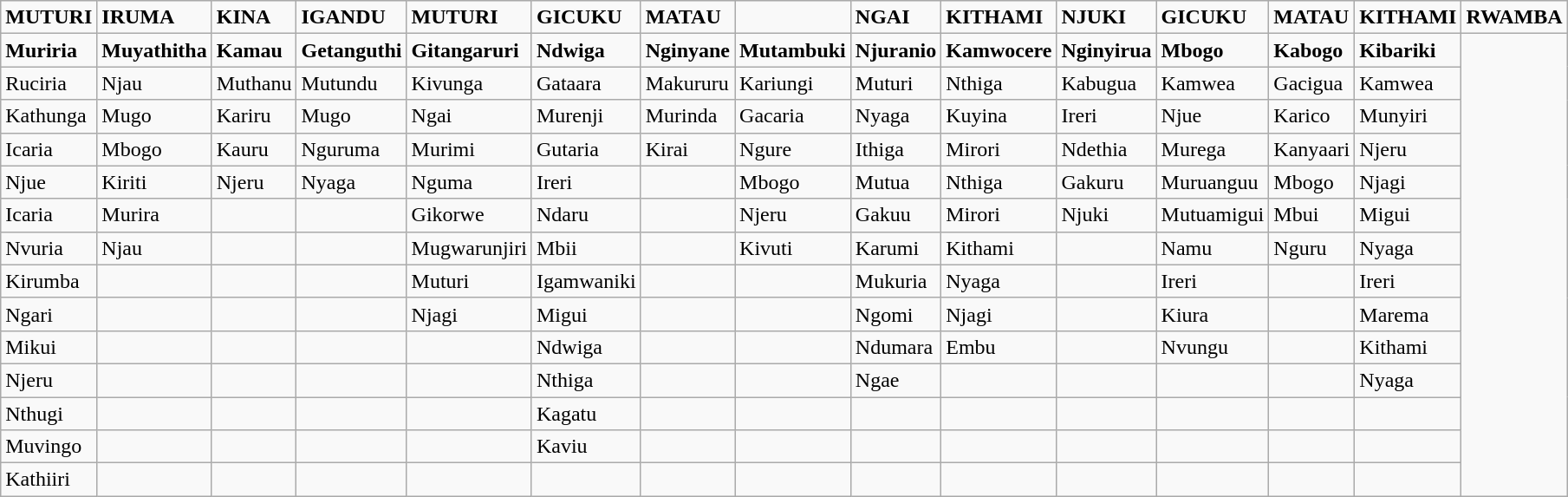<table class="wikitable">
<tr>
<td><strong>MUTURI</strong></td>
<td><strong>IRUMA</strong></td>
<td><strong>KINA</strong></td>
<td><strong>IGANDU</strong></td>
<td><strong>MUTURI</strong></td>
<td><strong>GICUKU</strong></td>
<td><strong>MATAU</strong></td>
<td></td>
<td><strong>NGAI</strong></td>
<td><strong>KITHAMI</strong></td>
<td><strong>NJUKI</strong></td>
<td><strong>GICUKU</strong></td>
<td><strong>MATAU</strong></td>
<td><strong>KITHAMI</strong></td>
<td><strong>RWAMBA</strong></td>
</tr>
<tr>
<td><strong>Muriria</strong></td>
<td><strong>Muyathitha</strong></td>
<td><strong>Kamau</strong></td>
<td><strong>Getanguthi</strong></td>
<td><strong>Gitangaruri</strong></td>
<td><strong>Ndwiga</strong></td>
<td><strong>Nginyane</strong></td>
<td><strong>Mutambuki</strong></td>
<td><strong>Njuranio</strong></td>
<td><strong>Kamwocere</strong></td>
<td><strong>Nginyirua</strong></td>
<td><strong>Mbogo</strong></td>
<td><strong>Kabogo</strong></td>
<td><strong>Kibariki</strong></td>
</tr>
<tr>
<td>Ruciria</td>
<td>Njau</td>
<td>Muthanu</td>
<td>Mutundu</td>
<td>Kivunga</td>
<td>Gataara</td>
<td>Makururu</td>
<td>Kariungi</td>
<td>Muturi</td>
<td>Nthiga</td>
<td>Kabugua</td>
<td>Kamwea</td>
<td>Gacigua</td>
<td>Kamwea</td>
</tr>
<tr>
<td>Kathunga</td>
<td>Mugo</td>
<td>Kariru</td>
<td>Mugo</td>
<td>Ngai</td>
<td>Murenji</td>
<td>Murinda</td>
<td>Gacaria</td>
<td>Nyaga</td>
<td>Kuyina</td>
<td>Ireri</td>
<td>Njue</td>
<td>Karico</td>
<td>Munyiri</td>
</tr>
<tr>
<td>Icaria</td>
<td>Mbogo</td>
<td>Kauru</td>
<td>Nguruma</td>
<td>Murimi</td>
<td>Gutaria</td>
<td>Kirai</td>
<td>Ngure</td>
<td>Ithiga</td>
<td>Mirori</td>
<td>Ndethia</td>
<td>Murega</td>
<td>Kanyaari</td>
<td>Njeru</td>
</tr>
<tr>
<td>Njue</td>
<td>Kiriti</td>
<td>Njeru</td>
<td>Nyaga</td>
<td>Nguma</td>
<td>Ireri</td>
<td></td>
<td>Mbogo</td>
<td>Mutua</td>
<td>Nthiga</td>
<td>Gakuru</td>
<td>Muruanguu</td>
<td>Mbogo</td>
<td>Njagi</td>
</tr>
<tr>
<td>Icaria</td>
<td>Murira</td>
<td></td>
<td></td>
<td>Gikorwe</td>
<td>Ndaru</td>
<td></td>
<td>Njeru</td>
<td>Gakuu</td>
<td>Mirori</td>
<td>Njuki</td>
<td>Mutuamigui</td>
<td>Mbui</td>
<td>Migui</td>
</tr>
<tr>
<td>Nvuria</td>
<td>Njau</td>
<td></td>
<td></td>
<td>Mugwarunjiri</td>
<td>Mbii</td>
<td></td>
<td>Kivuti</td>
<td>Karumi</td>
<td>Kithami</td>
<td></td>
<td>Namu</td>
<td>Nguru</td>
<td>Nyaga</td>
</tr>
<tr>
<td>Kirumba</td>
<td></td>
<td></td>
<td></td>
<td>Muturi</td>
<td>Igamwaniki</td>
<td></td>
<td></td>
<td>Mukuria</td>
<td>Nyaga</td>
<td></td>
<td>Ireri</td>
<td></td>
<td>Ireri</td>
</tr>
<tr>
<td>Ngari</td>
<td></td>
<td></td>
<td></td>
<td>Njagi</td>
<td>Migui</td>
<td></td>
<td></td>
<td>Ngomi</td>
<td>Njagi</td>
<td></td>
<td>Kiura</td>
<td></td>
<td>Marema</td>
</tr>
<tr>
<td>Mikui</td>
<td></td>
<td></td>
<td></td>
<td></td>
<td>Ndwiga</td>
<td></td>
<td></td>
<td>Ndumara</td>
<td>Embu</td>
<td></td>
<td>Nvungu</td>
<td></td>
<td>Kithami</td>
</tr>
<tr>
<td>Njeru</td>
<td></td>
<td></td>
<td></td>
<td></td>
<td>Nthiga</td>
<td></td>
<td></td>
<td>Ngae</td>
<td></td>
<td></td>
<td></td>
<td></td>
<td>Nyaga</td>
</tr>
<tr>
<td>Nthugi</td>
<td></td>
<td></td>
<td></td>
<td></td>
<td>Kagatu</td>
<td></td>
<td></td>
<td></td>
<td></td>
<td></td>
<td></td>
<td></td>
<td></td>
</tr>
<tr>
<td>Muvingo</td>
<td></td>
<td></td>
<td></td>
<td></td>
<td>Kaviu</td>
<td></td>
<td></td>
<td></td>
<td></td>
<td></td>
<td></td>
<td></td>
<td></td>
</tr>
<tr>
<td>Kathiiri</td>
<td></td>
<td></td>
<td></td>
<td></td>
<td></td>
<td></td>
<td></td>
<td></td>
<td></td>
<td></td>
<td></td>
<td></td>
<td></td>
</tr>
</table>
